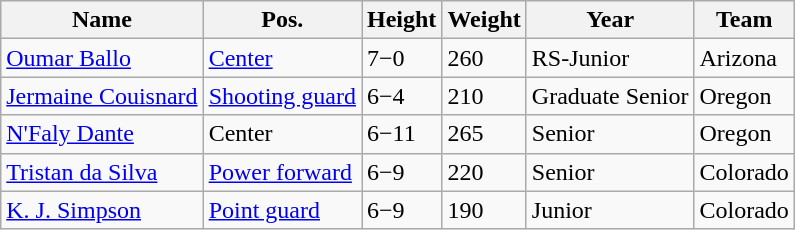<table class="wikitable sortable" border="1">
<tr>
<th>Name</th>
<th>Pos.</th>
<th>Height</th>
<th>Weight</th>
<th>Year</th>
<th>Team</th>
</tr>
<tr>
<td><a href='#'>Oumar Ballo</a></td>
<td><a href='#'>Center</a></td>
<td>7−0</td>
<td>260</td>
<td>RS-Junior</td>
<td>Arizona</td>
</tr>
<tr>
<td><a href='#'>Jermaine Couisnard</a></td>
<td><a href='#'>Shooting guard</a></td>
<td>6−4</td>
<td>210</td>
<td>Graduate Senior</td>
<td>Oregon</td>
</tr>
<tr>
<td><a href='#'>N'Faly Dante</a></td>
<td>Center</td>
<td>6−11</td>
<td>265</td>
<td>Senior</td>
<td>Oregon</td>
</tr>
<tr>
<td><a href='#'>Tristan da Silva</a></td>
<td><a href='#'>Power forward</a></td>
<td>6−9</td>
<td>220</td>
<td>Senior</td>
<td>Colorado</td>
</tr>
<tr>
<td><a href='#'>K. J. Simpson</a></td>
<td><a href='#'>Point guard</a></td>
<td>6−9</td>
<td>190</td>
<td>Junior</td>
<td>Colorado</td>
</tr>
</table>
